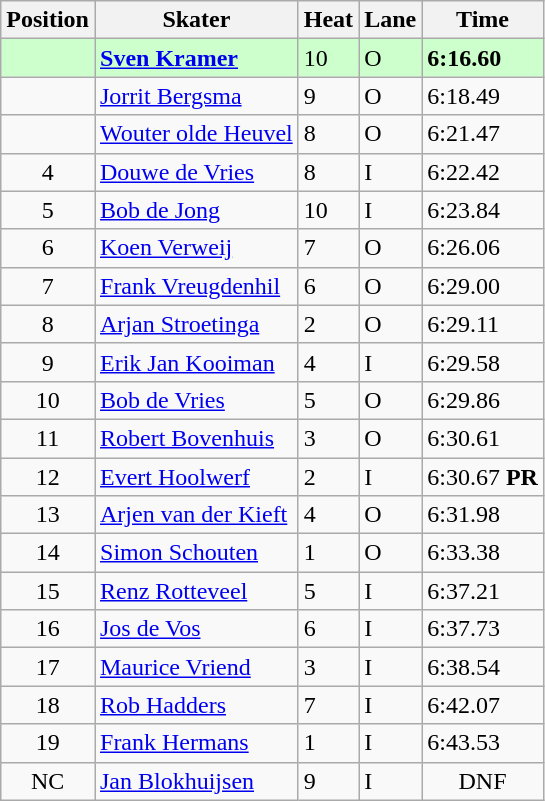<table class="wikitable">
<tr>
<th>Position</th>
<th>Skater</th>
<th>Heat</th>
<th>Lane</th>
<th>Time</th>
</tr>
<tr bgcolor=ccffcc>
<td align="center"></td>
<td><strong><a href='#'>Sven Kramer</a></strong></td>
<td>10</td>
<td>O</td>
<td><strong>6:16.60</strong></td>
</tr>
<tr>
<td align="center"></td>
<td><a href='#'>Jorrit Bergsma</a></td>
<td>9</td>
<td>O</td>
<td>6:18.49</td>
</tr>
<tr>
<td align="center"></td>
<td><a href='#'>Wouter olde Heuvel</a></td>
<td>8</td>
<td>O</td>
<td>6:21.47</td>
</tr>
<tr>
<td align="center">4</td>
<td><a href='#'>Douwe de Vries</a></td>
<td>8</td>
<td>I</td>
<td>6:22.42</td>
</tr>
<tr>
<td align="center">5</td>
<td><a href='#'>Bob de Jong</a></td>
<td>10</td>
<td>I</td>
<td>6:23.84</td>
</tr>
<tr>
<td align="center">6</td>
<td><a href='#'>Koen Verweij</a></td>
<td>7</td>
<td>O</td>
<td>6:26.06</td>
</tr>
<tr>
<td align="center">7</td>
<td><a href='#'>Frank Vreugdenhil</a></td>
<td>6</td>
<td>O</td>
<td>6:29.00</td>
</tr>
<tr>
<td align="center">8</td>
<td><a href='#'>Arjan Stroetinga</a></td>
<td>2</td>
<td>O</td>
<td>6:29.11</td>
</tr>
<tr>
<td align="center">9</td>
<td><a href='#'>Erik Jan Kooiman</a></td>
<td>4</td>
<td>I</td>
<td>6:29.58</td>
</tr>
<tr>
<td align="center">10</td>
<td><a href='#'>Bob de Vries</a></td>
<td>5</td>
<td>O</td>
<td>6:29.86</td>
</tr>
<tr>
<td align="center">11</td>
<td><a href='#'>Robert Bovenhuis</a></td>
<td>3</td>
<td>O</td>
<td>6:30.61</td>
</tr>
<tr>
<td align="center">12</td>
<td><a href='#'>Evert Hoolwerf</a></td>
<td>2</td>
<td>I</td>
<td>6:30.67 <strong>PR</strong></td>
</tr>
<tr>
<td align="center">13</td>
<td><a href='#'>Arjen van der Kieft</a></td>
<td>4</td>
<td>O</td>
<td>6:31.98</td>
</tr>
<tr>
<td 1 align="center">14</td>
<td><a href='#'>Simon Schouten</a></td>
<td>1</td>
<td>O</td>
<td>6:33.38</td>
</tr>
<tr>
<td align="center">15</td>
<td><a href='#'>Renz Rotteveel</a></td>
<td>5</td>
<td>I</td>
<td>6:37.21</td>
</tr>
<tr>
<td align="center">16</td>
<td><a href='#'>Jos de Vos</a></td>
<td>6</td>
<td>I</td>
<td>6:37.73</td>
</tr>
<tr>
<td align="center">17</td>
<td><a href='#'>Maurice Vriend</a></td>
<td>3</td>
<td>I</td>
<td>6:38.54</td>
</tr>
<tr>
<td align="center">18</td>
<td><a href='#'>Rob Hadders</a></td>
<td>7</td>
<td>I</td>
<td>6:42.07</td>
</tr>
<tr>
<td align="center">19</td>
<td><a href='#'>Frank Hermans</a></td>
<td>1</td>
<td>I</td>
<td>6:43.53</td>
</tr>
<tr>
<td align="center">NC</td>
<td><a href='#'>Jan Blokhuijsen</a></td>
<td>9</td>
<td>I</td>
<td align="center">DNF</td>
</tr>
</table>
